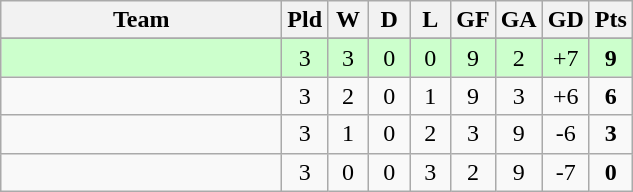<table class="wikitable" style="text-align:center;">
<tr>
<th width=180>Team</th>
<th width=20>Pld</th>
<th width=20>W</th>
<th width=20>D</th>
<th width=20>L</th>
<th width=20>GF</th>
<th width=20>GA</th>
<th width=20>GD</th>
<th width=20>Pts</th>
</tr>
<tr>
</tr>
<tr bgcolor=ccffcc>
<td align="left"></td>
<td>3</td>
<td>3</td>
<td>0</td>
<td>0</td>
<td>9</td>
<td>2</td>
<td>+7</td>
<td><strong>9</strong></td>
</tr>
<tr>
<td align="left"></td>
<td>3</td>
<td>2</td>
<td>0</td>
<td>1</td>
<td>9</td>
<td>3</td>
<td>+6</td>
<td><strong>6</strong></td>
</tr>
<tr>
<td align="left"></td>
<td>3</td>
<td>1</td>
<td>0</td>
<td>2</td>
<td>3</td>
<td>9</td>
<td>-6</td>
<td><strong>3</strong></td>
</tr>
<tr>
<td align="left"></td>
<td>3</td>
<td>0</td>
<td>0</td>
<td>3</td>
<td>2</td>
<td>9</td>
<td>-7</td>
<td><strong>0</strong></td>
</tr>
</table>
